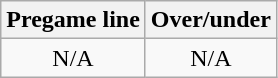<table class="wikitable">
<tr align="center">
<th style=>Pregame line</th>
<th style=>Over/under</th>
</tr>
<tr align="center">
<td>N/A</td>
<td>N/A</td>
</tr>
</table>
